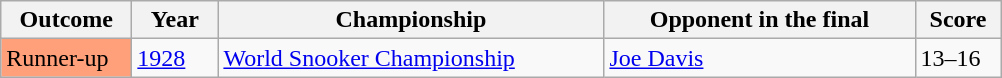<table class="sortable wikitable">
<tr>
<th width="80">Outcome</th>
<th width="50">Year</th>
<th width="250">Championship</th>
<th width="200">Opponent in the final</th>
<th width="50">Score</th>
</tr>
<tr>
<td style="background:#ffa07a;">Runner-up</td>
<td><a href='#'>1928</a></td>
<td><a href='#'>World Snooker Championship</a></td>
<td> <a href='#'>Joe Davis</a></td>
<td>13–16</td>
</tr>
</table>
